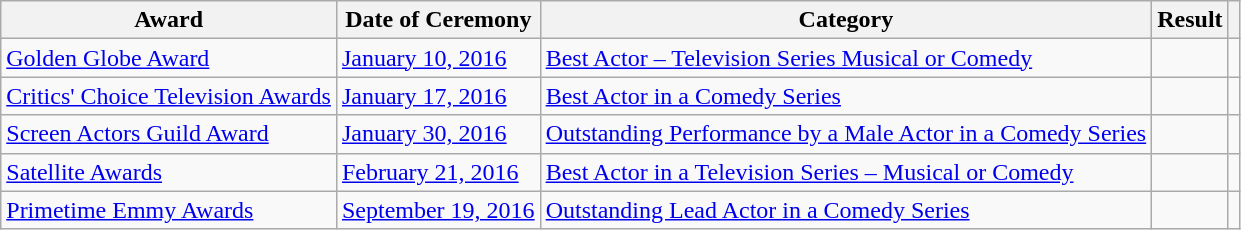<table class="wikitable plainrowheaders sortable">
<tr style="vertical-align:bottom;">
<th scope="col">Award</th>
<th scope="col">Date of Ceremony</th>
<th scope="col">Category</th>
<th scope="col">Result</th>
<th scope="col" class="unsortable"></th>
</tr>
<tr>
<td><a href='#'>Golden Globe Award</a></td>
<td><a href='#'>January 10, 2016</a></td>
<td><a href='#'>Best Actor – Television Series Musical or Comedy</a></td>
<td></td>
<td></td>
</tr>
<tr>
<td><a href='#'>Critics' Choice Television Awards</a></td>
<td><a href='#'>January 17, 2016</a></td>
<td><a href='#'>Best Actor in a Comedy Series</a></td>
<td></td>
<td></td>
</tr>
<tr>
<td><a href='#'>Screen Actors Guild Award</a></td>
<td><a href='#'>January 30, 2016</a></td>
<td><a href='#'>Outstanding Performance by a Male Actor in a Comedy Series</a></td>
<td></td>
<td></td>
</tr>
<tr>
<td><a href='#'>Satellite Awards</a></td>
<td><a href='#'>February 21, 2016</a></td>
<td><a href='#'>Best Actor in a Television Series – Musical or Comedy</a></td>
<td></td>
<td></td>
</tr>
<tr>
<td><a href='#'>Primetime Emmy Awards</a></td>
<td><a href='#'>September 19, 2016</a></td>
<td><a href='#'>Outstanding Lead Actor in a Comedy Series</a></td>
<td></td>
<td></td>
</tr>
</table>
